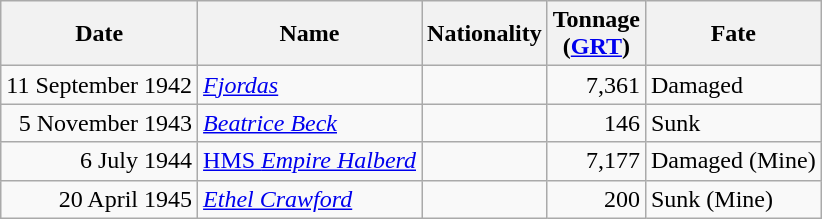<table class="wikitable sortable">
<tr>
<th>Date</th>
<th>Name</th>
<th>Nationality</th>
<th>Tonnage<br>(<a href='#'>GRT</a>)</th>
<th>Fate</th>
</tr>
<tr>
<td align="right">11 September 1942</td>
<td align="left"><a href='#'><em>Fjordas</em></a></td>
<td align="left"></td>
<td align="right">7,361</td>
<td align="left">Damaged</td>
</tr>
<tr>
<td align="right">5 November 1943</td>
<td align="left"><a href='#'><em>Beatrice Beck</em></a></td>
<td align="left"></td>
<td align="right">146</td>
<td align="left">Sunk</td>
</tr>
<tr>
<td align="right">6 July 1944</td>
<td align="left"><a href='#'>HMS <em>Empire Halberd</em></a></td>
<td align="left"></td>
<td align="right">7,177</td>
<td align="left">Damaged (Mine)</td>
</tr>
<tr>
<td align="right">20 April 1945</td>
<td align="left"><a href='#'><em>Ethel Crawford</em></a></td>
<td align="left"></td>
<td align="right">200</td>
<td align="left">Sunk (Mine)</td>
</tr>
</table>
